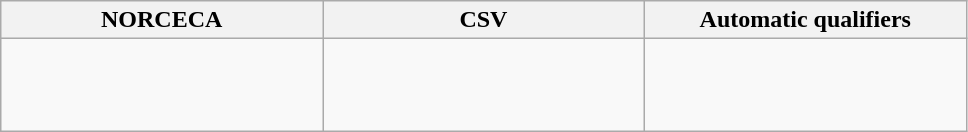<table class=wikitable width=51%>
<tr>
<th width=17%>NORCECA</th>
<th width=17%>CSV</th>
<th width=17%>Automatic qualifiers</th>
</tr>
<tr valign=top>
<td><br><br><br></td>
<td><br><br></td>
<td></td>
</tr>
</table>
